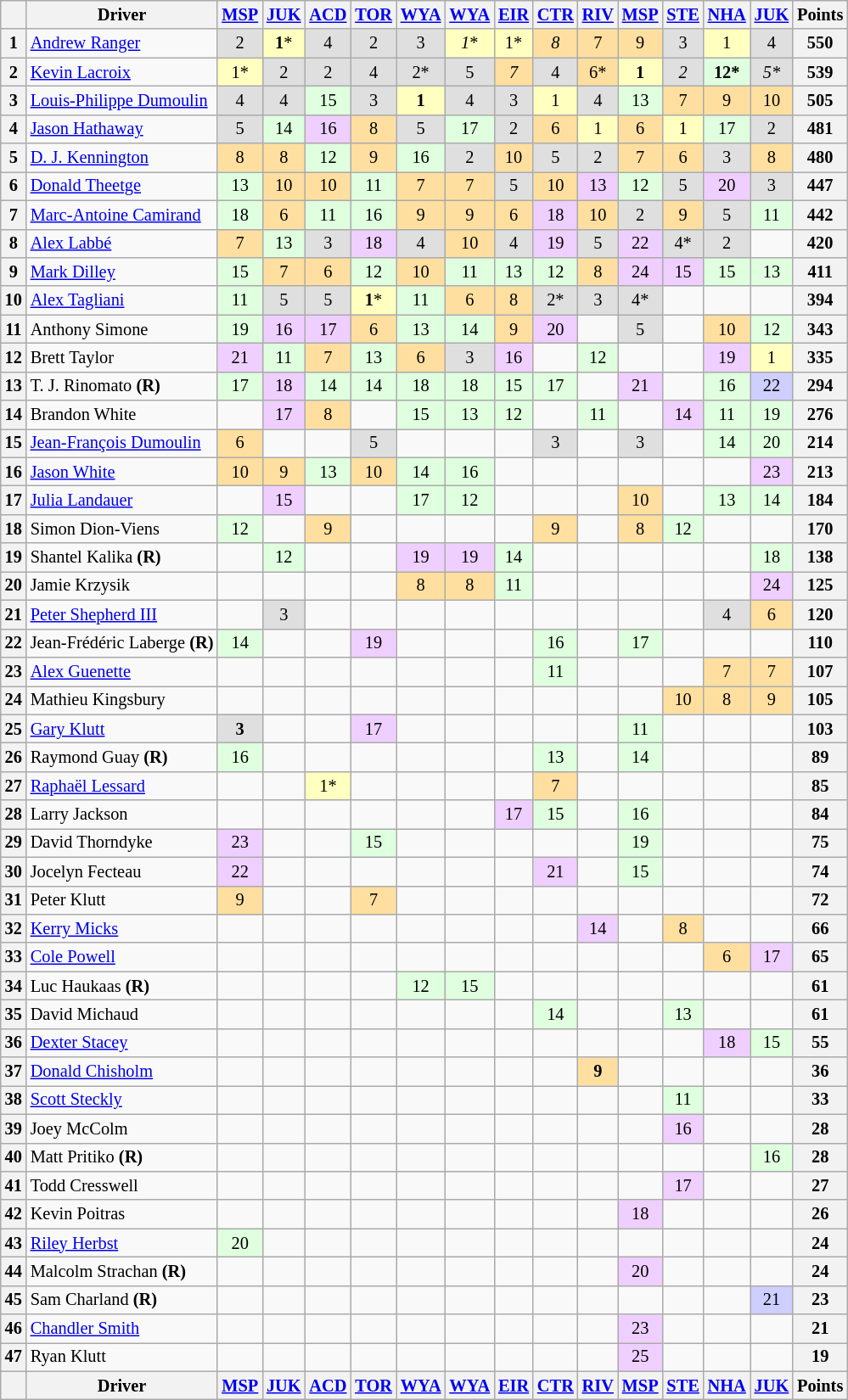<table class="wikitable" style="font-size:85%; text-align:center;">
<tr>
<th></th>
<th>Driver</th>
<th><a href='#'>MSP</a></th>
<th><a href='#'>JUK</a></th>
<th><a href='#'>ACD</a></th>
<th><a href='#'>TOR</a></th>
<th><a href='#'>WYA</a></th>
<th><a href='#'>WYA</a></th>
<th><a href='#'>EIR</a></th>
<th><a href='#'>CTR</a></th>
<th><a href='#'>RIV</a></th>
<th><a href='#'>MSP</a></th>
<th><a href='#'>STE</a></th>
<th><a href='#'>NHA</a></th>
<th><a href='#'>JUK</a></th>
<th>Points</th>
</tr>
<tr>
<th>1</th>
<td align=left><a href='#'>Andrew Ranger</a></td>
<td style="background:#DFDFDF;">2</td>
<td style="background:#FFFFBF;"><strong>1</strong>*</td>
<td style="background:#DFDFDF;">4</td>
<td style="background:#DFDFDF;">2</td>
<td style="background:#DFDFDF;">3</td>
<td style="background:#FFFFBF;"><em>1</em>*</td>
<td style="background:#FFFFBF;">1*</td>
<td style="background:#FFDF9F;"><em>8</em></td>
<td style="background:#FFDF9F;">7</td>
<td style="background:#FFDF9F;">9</td>
<td style="background:#DFDFDF;">3</td>
<td style="background:#FFFFBF;">1</td>
<td style="background:#DFDFDF;">4</td>
<th>550</th>
</tr>
<tr>
<th>2</th>
<td align=left><a href='#'>Kevin Lacroix</a></td>
<td style="background:#FFFFBF;">1*</td>
<td style="background:#DFDFDF;">2</td>
<td style="background:#DFDFDF;">2</td>
<td style="background:#DFDFDF;">4</td>
<td style="background:#DFDFDF;">2*</td>
<td style="background:#DFDFDF;">5</td>
<td style="background:#FFDF9F;"><em>7</em></td>
<td style="background:#DFDFDF;">4</td>
<td style="background:#FFDF9F;">6*</td>
<td style="background:#FFFFBF;"><strong>1</strong></td>
<td style="background:#DFDFDF;"><em>2</em></td>
<td style="background:#DFFFDF;"><strong>12*</strong></td>
<td style="background:#DFDFDF;"><em>5*</em></td>
<th>539</th>
</tr>
<tr>
<th>3</th>
<td align=left><a href='#'>Louis-Philippe Dumoulin</a></td>
<td style="background:#DFDFDF;">4</td>
<td style="background:#DFDFDF;">4</td>
<td style="background:#DFFFDF;">15</td>
<td style="background:#DFDFDF;">3</td>
<td style="background:#FFFFBF;"><strong>1</strong></td>
<td style="background:#DFDFDF;">4</td>
<td style="background:#DFDFDF;">3</td>
<td style="background:#FFFFBF;">1</td>
<td style="background:#DFDFDF;">4</td>
<td style="background:#DFFFDF;">13</td>
<td style="background:#FFDF9F;">7</td>
<td style="background:#FFDF9F;">9</td>
<td style="background:#FFDF9F;">10</td>
<th>505</th>
</tr>
<tr>
<th>4</th>
<td align=left><a href='#'>Jason Hathaway</a></td>
<td style="background:#DFDFDF;">5</td>
<td style="background:#DFFFDF;">14</td>
<td style="background:#EFCFFF;">16</td>
<td style="background:#FFDF9F;">8</td>
<td style="background:#DFDFDF;">5</td>
<td style="background:#DFFFDF;">17</td>
<td style="background:#DFDFDF;">2</td>
<td style="background:#FFDF9F;">6</td>
<td style="background:#FFFFBF;">1</td>
<td style="background:#FFDF9F;">6</td>
<td style="background:#FFFFBF;">1</td>
<td style="background:#DFFFDF;">17</td>
<td style="background:#DFDFDF;">2</td>
<th>481</th>
</tr>
<tr>
<th>5</th>
<td align=left><a href='#'>D. J. Kennington</a></td>
<td style="background:#FFDF9F;">8</td>
<td style="background:#FFDF9F;">8</td>
<td style="background:#DFFFDF;">12</td>
<td style="background:#FFDF9F;">9</td>
<td style="background:#DFFFDF;">16</td>
<td style="background:#DFDFDF;">2</td>
<td style="background:#FFDF9F;">10</td>
<td style="background:#DFDFDF;">5</td>
<td style="background:#DFDFDF;">2</td>
<td style="background:#FFDF9F;">7</td>
<td style="background:#FFDF9F;">6</td>
<td style="background:#DFDFDF;">3</td>
<td style="background:#FFDF9F;">8</td>
<th>480</th>
</tr>
<tr>
<th>6</th>
<td align=left><a href='#'>Donald Theetge</a></td>
<td style="background:#DFFFDF;">13</td>
<td style="background:#FFDF9F;">10</td>
<td style="background:#FFDF9F;">10</td>
<td style="background:#DFFFDF;">11</td>
<td style="background:#FFDF9F;">7</td>
<td style="background:#FFDF9F;">7</td>
<td style="background:#DFDFDF;">5</td>
<td style="background:#FFDF9F;">10</td>
<td style="background:#EFCFFF;">13</td>
<td style="background:#DFFFDF;">12</td>
<td style="background:#DFDFDF;">5</td>
<td style="background:#EFCFFF;">20</td>
<td style="background:#DFDFDF;">3</td>
<th>447</th>
</tr>
<tr>
<th>7</th>
<td align=left><a href='#'>Marc-Antoine Camirand</a></td>
<td style="background:#DFFFDF;">18</td>
<td style="background:#FFDF9F;">6</td>
<td style="background:#DFFFDF;">11</td>
<td style="background:#DFFFDF;">16</td>
<td style="background:#FFDF9F;">9</td>
<td style="background:#FFDF9F;">9</td>
<td style="background:#FFDF9F;">6</td>
<td style="background:#EFCFFF;">18</td>
<td style="background:#FFDF9F;">10</td>
<td style="background:#DFDFDF;">2</td>
<td style="background:#FFDF9F;">9</td>
<td style="background:#DFDFDF;">5</td>
<td style="background:#DFFFDF;">11</td>
<th>442</th>
</tr>
<tr>
<th>8</th>
<td align=left><a href='#'>Alex Labbé</a></td>
<td style="background:#FFDF9F;">7</td>
<td style="background:#DFFFDF;">13</td>
<td style="background:#DFDFDF;">3</td>
<td style="background:#EFCFFF;">18</td>
<td style="background:#DFDFDF;">4</td>
<td style="background:#FFDF9F;">10</td>
<td style="background:#DFDFDF;">4</td>
<td style="background:#EFCFFF;">19</td>
<td style="background:#DFDFDF;">5</td>
<td style="background:#EFCFFF;">22</td>
<td style="background:#DFDFDF;">4*</td>
<td style="background:#DFDFDF;">2</td>
<td></td>
<th>420</th>
</tr>
<tr>
<th>9</th>
<td align=left><a href='#'>Mark Dilley</a></td>
<td style="background:#DFFFDF;">15</td>
<td style="background:#FFDF9F;">7</td>
<td style="background:#FFDF9F;">6</td>
<td style="background:#DFFFDF;">12</td>
<td style="background:#FFDF9F;">10</td>
<td style="background:#DFFFDF;">11</td>
<td style="background:#DFFFDF;">13</td>
<td style="background:#DFFFDF;">12</td>
<td style="background:#FFDF9F;">8</td>
<td style="background:#EFCFFF;">24</td>
<td style="background:#EFCFFF;">15</td>
<td style="background:#DFFFDF;">15</td>
<td style="background:#DFFFDF;">13</td>
<th>411</th>
</tr>
<tr>
<th>10</th>
<td align=left><a href='#'>Alex Tagliani</a></td>
<td style="background:#DFFFDF;">11</td>
<td style="background:#DFDFDF;">5</td>
<td style="background:#DFDFDF;">5</td>
<td style="background:#FFFFBF;"><strong>1</strong>*</td>
<td style="background:#DFFFDF;">11</td>
<td style="background:#FFDF9F;">6</td>
<td style="background:#FFDF9F;">8</td>
<td style="background:#DFDFDF;">2*</td>
<td style="background:#DFDFDF;">3</td>
<td style="background:#DFDFDF;">4*</td>
<td></td>
<td></td>
<td></td>
<th>394</th>
</tr>
<tr>
<th>11</th>
<td align=left>Anthony Simone</td>
<td style="background:#DFFFDF;">19</td>
<td style="background:#EFCFFF;">16</td>
<td style="background:#EFCFFF;">17</td>
<td style="background:#FFDF9F;">6</td>
<td style="background:#DFFFDF;">13</td>
<td style="background:#DFFFDF;">14</td>
<td style="background:#FFDF9F;">9</td>
<td style="background:#EFCFFF;">20</td>
<td></td>
<td style="background:#DFDFDF;">5</td>
<td></td>
<td style="background:#FFDF9F;">10</td>
<td style="background:#DFFFDF;">12</td>
<th>343</th>
</tr>
<tr>
<th>12</th>
<td align=left>Brett Taylor</td>
<td style="background:#EFCFFF;">21</td>
<td style="background:#DFFFDF;">11</td>
<td style="background:#FFDF9F;">7</td>
<td style="background:#DFFFDF;">13</td>
<td style="background:#FFDF9F;">6</td>
<td style="background:#DFDFDF;">3</td>
<td style="background:#EFCFFF;">16</td>
<td></td>
<td style="background:#DFFFDF;">12</td>
<td></td>
<td></td>
<td style="background:#EFCFFF;">19</td>
<td style="background:#FFFFBF;">1</td>
<th>335</th>
</tr>
<tr>
<th>13</th>
<td align=left>T. J. Rinomato <strong>(R)</strong></td>
<td style="background:#DFFFDF;">17</td>
<td style="background:#EFCFFF;">18</td>
<td style="background:#DFFFDF;">14</td>
<td style="background:#DFFFDF;">14</td>
<td style="background:#DFFFDF;">18</td>
<td style="background:#DFFFDF;">18</td>
<td style="background:#DFFFDF;">15</td>
<td style="background:#DFFFDF;">17</td>
<td></td>
<td style="background:#EFCFFF;">21</td>
<td></td>
<td style="background:#DFFFDF;">16</td>
<td style="background:#cfcfff;">22</td>
<th>294</th>
</tr>
<tr>
<th>14</th>
<td align=left>Brandon White</td>
<td></td>
<td style="background:#EFCFFF;">17</td>
<td style="background:#FFDF9F;">8</td>
<td></td>
<td style="background:#DFFFDF;">15</td>
<td style="background:#DFFFDF;">13</td>
<td style="background:#DFFFDF;">12</td>
<td></td>
<td style="background:#DFFFDF;">11</td>
<td></td>
<td style="background:#EFCFFF;">14</td>
<td style="background:#DFFFDF;">11</td>
<td style="background:#DFFFDF;">19</td>
<th>276</th>
</tr>
<tr>
<th>15</th>
<td align=left><a href='#'>Jean-François Dumoulin</a></td>
<td style="background:#FFDF9F;">6</td>
<td></td>
<td></td>
<td style="background:#DFDFDF;">5</td>
<td></td>
<td></td>
<td></td>
<td style="background:#DFDFDF;">3</td>
<td></td>
<td style="background:#DFDFDF;">3</td>
<td></td>
<td style="background:#DFFFDF;">14</td>
<td style="background:#DFFFDF;">20</td>
<th>214</th>
</tr>
<tr>
<th>16</th>
<td align=left><a href='#'>Jason White</a></td>
<td style="background:#FFDF9F;">10</td>
<td style="background:#FFDF9F;">9</td>
<td style="background:#DFFFDF;">13</td>
<td style="background:#FFDF9F;">10</td>
<td style="background:#DFFFDF;">14</td>
<td style="background:#DFFFDF;">16</td>
<td></td>
<td></td>
<td></td>
<td></td>
<td></td>
<td></td>
<td style="background:#EFCFFF;">23</td>
<th>213</th>
</tr>
<tr>
<th>17</th>
<td align=left><a href='#'>Julia Landauer</a></td>
<td></td>
<td style="background:#EFCFFF;">15</td>
<td></td>
<td></td>
<td style="background:#DFFFDF;">17</td>
<td style="background:#DFFFDF;">12</td>
<td></td>
<td></td>
<td></td>
<td style="background:#FFDF9F;">10</td>
<td></td>
<td style="background:#DFFFDF;">13</td>
<td style="background:#DFFFDF;">14</td>
<th>184</th>
</tr>
<tr>
<th>18</th>
<td align=left>Simon Dion-Viens</td>
<td style="background:#DFFFDF;">12</td>
<td></td>
<td style="background:#FFDF9F;">9</td>
<td></td>
<td></td>
<td></td>
<td></td>
<td style="background:#FFDF9F;">9</td>
<td></td>
<td style="background:#FFDF9F;">8</td>
<td style="background:#DFFFDF;">12</td>
<td></td>
<td></td>
<th>170</th>
</tr>
<tr>
<th>19</th>
<td align=left>Shantel Kalika <strong>(R)</strong></td>
<td></td>
<td style="background:#DFFFDF;">12</td>
<td></td>
<td></td>
<td style="background:#EFCFFF;">19</td>
<td style="background:#EFCFFF;">19</td>
<td style="background:#DFFFDF;">14</td>
<td></td>
<td></td>
<td></td>
<td></td>
<td></td>
<td style="background:#DFFFDF;">18</td>
<th>138</th>
</tr>
<tr>
<th>20</th>
<td align=left>Jamie Krzysik</td>
<td></td>
<td></td>
<td></td>
<td></td>
<td style="background:#FFDF9F;">8</td>
<td style="background:#FFDF9F;">8</td>
<td style="background:#DFFFDF;">11</td>
<td></td>
<td></td>
<td></td>
<td></td>
<td></td>
<td style="background:#EFCFFF;">24</td>
<th>125</th>
</tr>
<tr>
<th>21</th>
<td align=left><a href='#'>Peter Shepherd III</a></td>
<td></td>
<td style="background:#DFDFDF;">3</td>
<td></td>
<td></td>
<td></td>
<td></td>
<td></td>
<td></td>
<td></td>
<td></td>
<td></td>
<td style="background:#DFDFDF;">4</td>
<td style="background:#FFDF9F;">6</td>
<th>120</th>
</tr>
<tr>
<th>22</th>
<td align=left>Jean-Frédéric Laberge <strong>(R)</strong></td>
<td style="background:#DFFFDF;">14</td>
<td></td>
<td></td>
<td style="background:#EFCFFF;">19</td>
<td></td>
<td></td>
<td></td>
<td style="background:#DFFFDF;">16</td>
<td></td>
<td style="background:#DFFFDF;">17</td>
<td></td>
<td></td>
<td></td>
<th>110</th>
</tr>
<tr>
<th>23</th>
<td align=left><a href='#'>Alex Guenette</a></td>
<td></td>
<td></td>
<td></td>
<td></td>
<td></td>
<td></td>
<td></td>
<td style="background:#DFFFDF;">11</td>
<td></td>
<td></td>
<td></td>
<td style="background:#FFDF9F;">7</td>
<td style="background:#FFDF9F;">7</td>
<th>107</th>
</tr>
<tr>
<th>24</th>
<td align=left>Mathieu Kingsbury</td>
<td></td>
<td></td>
<td></td>
<td></td>
<td></td>
<td></td>
<td></td>
<td></td>
<td></td>
<td></td>
<td style="background:#FFDF9F;">10</td>
<td style="background:#FFDF9F;">8</td>
<td style="background:#FFDF9F;">9</td>
<th>105</th>
</tr>
<tr>
<th>25</th>
<td align=left><a href='#'>Gary Klutt</a></td>
<td style="background:#DFDFDF;"><strong>3</strong></td>
<td></td>
<td></td>
<td style="background:#EFCFFF;">17</td>
<td></td>
<td></td>
<td></td>
<td></td>
<td></td>
<td style="background:#DFFFDF;">11</td>
<td></td>
<td></td>
<td></td>
<th>103</th>
</tr>
<tr>
<th>26</th>
<td align=left>Raymond Guay <strong>(R)</strong></td>
<td style="background:#DFFFDF;">16</td>
<td></td>
<td></td>
<td></td>
<td></td>
<td></td>
<td></td>
<td style="background:#DFFFDF;">13</td>
<td></td>
<td style="background:#DFFFDF;">14</td>
<td></td>
<td></td>
<td></td>
<th>89</th>
</tr>
<tr>
<th>27</th>
<td align=left><a href='#'>Raphaël Lessard</a></td>
<td></td>
<td></td>
<td style="background:#FFFFBF;">1*</td>
<td></td>
<td></td>
<td></td>
<td></td>
<td style="background:#FFDF9F;">7</td>
<td></td>
<td></td>
<td></td>
<td></td>
<td></td>
<th>85</th>
</tr>
<tr>
<th>28</th>
<td align=left>Larry Jackson</td>
<td></td>
<td></td>
<td></td>
<td></td>
<td></td>
<td></td>
<td style="background:#EFCFFF;">17</td>
<td style="background:#DFFFDF;">15</td>
<td></td>
<td style="background:#DFFFDF;">16</td>
<td></td>
<td></td>
<td></td>
<th>84</th>
</tr>
<tr>
<th>29</th>
<td align=left>David Thorndyke</td>
<td style="background:#EFCFFF;">23</td>
<td></td>
<td></td>
<td style="background:#DFFFDF;">15</td>
<td></td>
<td></td>
<td></td>
<td></td>
<td></td>
<td style="background:#DFFFDF;">19</td>
<td></td>
<td></td>
<td></td>
<th>75</th>
</tr>
<tr>
<th>30</th>
<td align=left>Jocelyn Fecteau</td>
<td style="background:#EFCFFF;">22</td>
<td></td>
<td></td>
<td></td>
<td></td>
<td></td>
<td></td>
<td style="background:#EFCFFF;">21</td>
<td></td>
<td style="background:#DFFFDF;">15</td>
<td></td>
<td></td>
<td></td>
<th>74</th>
</tr>
<tr>
<th>31</th>
<td align=left>Peter Klutt</td>
<td style="background:#FFDF9F;">9</td>
<td></td>
<td></td>
<td style="background:#FFDF9F;">7</td>
<td></td>
<td></td>
<td></td>
<td></td>
<td></td>
<td></td>
<td></td>
<td></td>
<td></td>
<th>72</th>
</tr>
<tr>
<th>32</th>
<td align=left><a href='#'>Kerry Micks</a></td>
<td></td>
<td></td>
<td></td>
<td></td>
<td></td>
<td></td>
<td></td>
<td></td>
<td style="background:#EFCFFF;">14</td>
<td></td>
<td style="background:#FFDF9F;">8</td>
<td></td>
<td></td>
<th>66</th>
</tr>
<tr>
<th>33</th>
<td align=left><a href='#'>Cole Powell</a></td>
<td></td>
<td></td>
<td></td>
<td></td>
<td></td>
<td></td>
<td></td>
<td></td>
<td></td>
<td></td>
<td></td>
<td style="background:#FFDF9F;">6</td>
<td style="background:#EFCFFF;">17</td>
<th>65</th>
</tr>
<tr>
<th>34</th>
<td align=left>Luc Haukaas <strong>(R)</strong></td>
<td></td>
<td></td>
<td></td>
<td></td>
<td style="background:#DFFFDF;">12</td>
<td style="background:#DFFFDF;">15</td>
<td></td>
<td></td>
<td></td>
<td></td>
<td></td>
<td></td>
<td></td>
<th>61</th>
</tr>
<tr>
<th>35</th>
<td align=left>David Michaud</td>
<td></td>
<td></td>
<td></td>
<td></td>
<td></td>
<td></td>
<td></td>
<td style="background:#DFFFDF;">14</td>
<td></td>
<td></td>
<td style="background:#DFFFDF;">13</td>
<td></td>
<td></td>
<th>61</th>
</tr>
<tr>
<th>36</th>
<td align=left><a href='#'>Dexter Stacey</a></td>
<td></td>
<td></td>
<td></td>
<td></td>
<td></td>
<td></td>
<td></td>
<td></td>
<td></td>
<td></td>
<td></td>
<td style="background:#EFCFFF;">18</td>
<td style="background:#DFFFDF;">15</td>
<th>55</th>
</tr>
<tr>
<th>37</th>
<td align=left><a href='#'>Donald Chisholm</a></td>
<td></td>
<td></td>
<td></td>
<td></td>
<td></td>
<td></td>
<td></td>
<td></td>
<td style="background:#FFDF9F;"><strong>9</strong></td>
<td></td>
<td></td>
<td></td>
<td></td>
<th>36</th>
</tr>
<tr>
<th>38</th>
<td align=left><a href='#'>Scott Steckly</a></td>
<td></td>
<td></td>
<td></td>
<td></td>
<td></td>
<td></td>
<td></td>
<td></td>
<td></td>
<td></td>
<td style="background:#DFFFDF;">11</td>
<td></td>
<td></td>
<th>33</th>
</tr>
<tr>
<th>39</th>
<td align=left>Joey McColm</td>
<td></td>
<td></td>
<td></td>
<td></td>
<td></td>
<td></td>
<td></td>
<td></td>
<td></td>
<td></td>
<td style="background:#EFCFFF;">16</td>
<td></td>
<td></td>
<th>28</th>
</tr>
<tr>
<th>40</th>
<td align=left>Matt Pritiko <strong>(R)</strong></td>
<td></td>
<td></td>
<td></td>
<td></td>
<td></td>
<td></td>
<td></td>
<td></td>
<td></td>
<td></td>
<td></td>
<td></td>
<td style="background:#DFFFDF;">16</td>
<th>28</th>
</tr>
<tr>
<th>41</th>
<td align=left>Todd Cresswell</td>
<td></td>
<td></td>
<td></td>
<td></td>
<td></td>
<td></td>
<td></td>
<td></td>
<td></td>
<td></td>
<td style="background:#EFCFFF;">17</td>
<td></td>
<td></td>
<th>27</th>
</tr>
<tr>
<th>42</th>
<td align=left>Kevin Poitras</td>
<td></td>
<td></td>
<td></td>
<td></td>
<td></td>
<td></td>
<td></td>
<td></td>
<td></td>
<td style="background:#EFCFFF;">18</td>
<td></td>
<td></td>
<td></td>
<th>26</th>
</tr>
<tr>
<th>43</th>
<td align=left><a href='#'>Riley Herbst</a></td>
<td style="background:#DFFFDF;">20</td>
<td></td>
<td></td>
<td></td>
<td></td>
<td></td>
<td></td>
<td></td>
<td></td>
<td></td>
<td></td>
<td></td>
<td></td>
<th>24</th>
</tr>
<tr>
<th>44</th>
<td align=left>Malcolm Strachan <strong>(R)</strong></td>
<td></td>
<td></td>
<td></td>
<td></td>
<td></td>
<td></td>
<td></td>
<td></td>
<td></td>
<td style="background:#EFCFFF;">20</td>
<td></td>
<td></td>
<td></td>
<th>24</th>
</tr>
<tr>
<th>45</th>
<td align=left>Sam Charland <strong>(R)</strong></td>
<td></td>
<td></td>
<td></td>
<td></td>
<td></td>
<td></td>
<td></td>
<td></td>
<td></td>
<td></td>
<td></td>
<td></td>
<td style="background:#cfcfff;">21</td>
<th>23</th>
</tr>
<tr>
<th>46</th>
<td align=left><a href='#'>Chandler Smith</a></td>
<td></td>
<td></td>
<td></td>
<td></td>
<td></td>
<td></td>
<td></td>
<td></td>
<td></td>
<td style="background:#EFCFFF;">23</td>
<td></td>
<td></td>
<td></td>
<th>21</th>
</tr>
<tr>
<th>47</th>
<td align=left>Ryan Klutt</td>
<td></td>
<td></td>
<td></td>
<td></td>
<td></td>
<td></td>
<td></td>
<td></td>
<td></td>
<td style="background:#EFCFFF;">25</td>
<td></td>
<td></td>
<td></td>
<th>19</th>
</tr>
<tr>
<th></th>
<th>Driver</th>
<th><a href='#'>MSP</a></th>
<th><a href='#'>JUK</a></th>
<th><a href='#'>ACD</a></th>
<th><a href='#'>TOR</a></th>
<th><a href='#'>WYA</a></th>
<th><a href='#'>WYA</a></th>
<th><a href='#'>EIR</a></th>
<th><a href='#'>CTR</a></th>
<th><a href='#'>RIV</a></th>
<th><a href='#'>MSP</a></th>
<th><a href='#'>STE</a></th>
<th><a href='#'>NHA</a></th>
<th><a href='#'>JUK</a></th>
<th>Points</th>
</tr>
</table>
